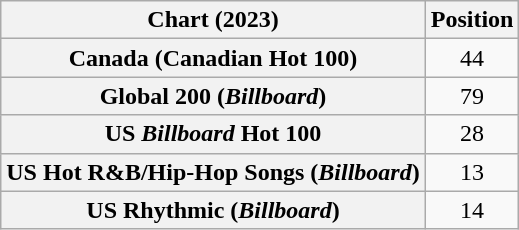<table class="wikitable sortable plainrowheaders" style="text-align:center">
<tr>
<th scope="col">Chart (2023)</th>
<th scope="col">Position</th>
</tr>
<tr>
<th scope="row">Canada (Canadian Hot 100)</th>
<td>44</td>
</tr>
<tr>
<th scope="row">Global 200 (<em>Billboard</em>)</th>
<td>79</td>
</tr>
<tr>
<th scope="row">US <em>Billboard</em> Hot 100</th>
<td>28</td>
</tr>
<tr>
<th scope="row">US Hot R&B/Hip-Hop Songs (<em>Billboard</em>)</th>
<td>13</td>
</tr>
<tr>
<th scope="row">US Rhythmic (<em>Billboard</em>)</th>
<td>14</td>
</tr>
</table>
